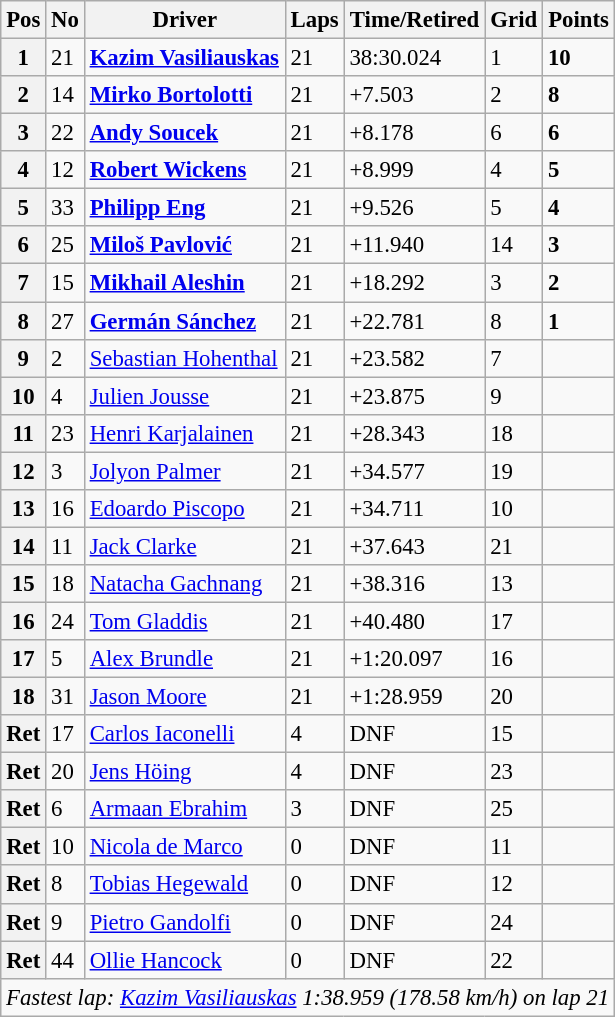<table class="wikitable" style="font-size:95%">
<tr>
<th>Pos</th>
<th>No</th>
<th>Driver</th>
<th>Laps</th>
<th>Time/Retired</th>
<th>Grid</th>
<th>Points</th>
</tr>
<tr>
<th>1</th>
<td>21</td>
<td> <strong><a href='#'>Kazim Vasiliauskas</a></strong></td>
<td>21</td>
<td>38:30.024</td>
<td>1</td>
<td><strong>10</strong></td>
</tr>
<tr>
<th>2</th>
<td>14</td>
<td> <strong><a href='#'>Mirko Bortolotti</a></strong></td>
<td>21</td>
<td>+7.503</td>
<td>2</td>
<td><strong>8</strong></td>
</tr>
<tr>
<th>3</th>
<td>22</td>
<td> <strong><a href='#'>Andy Soucek</a></strong></td>
<td>21</td>
<td>+8.178</td>
<td>6</td>
<td><strong>6</strong></td>
</tr>
<tr>
<th>4</th>
<td>12</td>
<td> <strong><a href='#'>Robert Wickens</a></strong></td>
<td>21</td>
<td>+8.999</td>
<td>4</td>
<td><strong>5</strong></td>
</tr>
<tr>
<th>5</th>
<td>33</td>
<td> <strong><a href='#'>Philipp Eng</a></strong></td>
<td>21</td>
<td>+9.526</td>
<td>5</td>
<td><strong>4</strong></td>
</tr>
<tr>
<th>6</th>
<td>25</td>
<td> <strong><a href='#'>Miloš Pavlović</a></strong></td>
<td>21</td>
<td>+11.940</td>
<td>14</td>
<td><strong>3</strong></td>
</tr>
<tr>
<th>7</th>
<td>15</td>
<td> <strong><a href='#'>Mikhail Aleshin</a></strong></td>
<td>21</td>
<td>+18.292</td>
<td>3</td>
<td><strong>2</strong></td>
</tr>
<tr>
<th>8</th>
<td>27</td>
<td> <strong><a href='#'>Germán Sánchez</a></strong></td>
<td>21</td>
<td>+22.781</td>
<td>8</td>
<td><strong>1</strong></td>
</tr>
<tr>
<th>9</th>
<td>2</td>
<td> <a href='#'>Sebastian Hohenthal</a></td>
<td>21</td>
<td>+23.582</td>
<td>7</td>
<td></td>
</tr>
<tr>
<th>10</th>
<td>4</td>
<td> <a href='#'>Julien Jousse</a></td>
<td>21</td>
<td>+23.875</td>
<td>9</td>
<td></td>
</tr>
<tr>
<th>11</th>
<td>23</td>
<td> <a href='#'>Henri Karjalainen</a></td>
<td>21</td>
<td>+28.343</td>
<td>18</td>
<td></td>
</tr>
<tr>
<th>12</th>
<td>3</td>
<td> <a href='#'>Jolyon Palmer</a></td>
<td>21</td>
<td>+34.577</td>
<td>19</td>
<td></td>
</tr>
<tr>
<th>13</th>
<td>16</td>
<td> <a href='#'>Edoardo Piscopo</a></td>
<td>21</td>
<td>+34.711</td>
<td>10</td>
<td></td>
</tr>
<tr>
<th>14</th>
<td>11</td>
<td> <a href='#'>Jack Clarke</a></td>
<td>21</td>
<td>+37.643</td>
<td>21</td>
<td></td>
</tr>
<tr>
<th>15</th>
<td>18</td>
<td> <a href='#'>Natacha Gachnang</a></td>
<td>21</td>
<td>+38.316</td>
<td>13</td>
<td></td>
</tr>
<tr>
<th>16</th>
<td>24</td>
<td> <a href='#'>Tom Gladdis</a></td>
<td>21</td>
<td>+40.480</td>
<td>17</td>
<td></td>
</tr>
<tr>
<th>17</th>
<td>5</td>
<td> <a href='#'>Alex Brundle</a></td>
<td>21</td>
<td>+1:20.097</td>
<td>16</td>
<td></td>
</tr>
<tr>
<th>18</th>
<td>31</td>
<td> <a href='#'>Jason Moore</a></td>
<td>21</td>
<td>+1:28.959</td>
<td>20</td>
<td></td>
</tr>
<tr>
<th>Ret</th>
<td>17</td>
<td> <a href='#'>Carlos Iaconelli</a></td>
<td>4</td>
<td>DNF</td>
<td>15</td>
<td></td>
</tr>
<tr>
<th>Ret</th>
<td>20</td>
<td> <a href='#'>Jens Höing</a></td>
<td>4</td>
<td>DNF</td>
<td>23</td>
<td></td>
</tr>
<tr>
<th>Ret</th>
<td>6</td>
<td> <a href='#'>Armaan Ebrahim</a></td>
<td>3</td>
<td>DNF</td>
<td>25</td>
<td></td>
</tr>
<tr>
<th>Ret</th>
<td>10</td>
<td> <a href='#'>Nicola de Marco</a></td>
<td>0</td>
<td>DNF</td>
<td>11</td>
<td></td>
</tr>
<tr>
<th>Ret</th>
<td>8</td>
<td> <a href='#'>Tobias Hegewald</a></td>
<td>0</td>
<td>DNF</td>
<td>12</td>
<td></td>
</tr>
<tr>
<th>Ret</th>
<td>9</td>
<td> <a href='#'>Pietro Gandolfi</a></td>
<td>0</td>
<td>DNF</td>
<td>24</td>
<td></td>
</tr>
<tr>
<th>Ret</th>
<td>44</td>
<td> <a href='#'>Ollie Hancock</a></td>
<td>0</td>
<td>DNF</td>
<td>22</td>
<td></td>
</tr>
<tr>
<td colspan=8><em>Fastest lap: <a href='#'>Kazim Vasiliauskas</a> 1:38.959 (178.58 km/h) on lap 21</em></td>
</tr>
</table>
